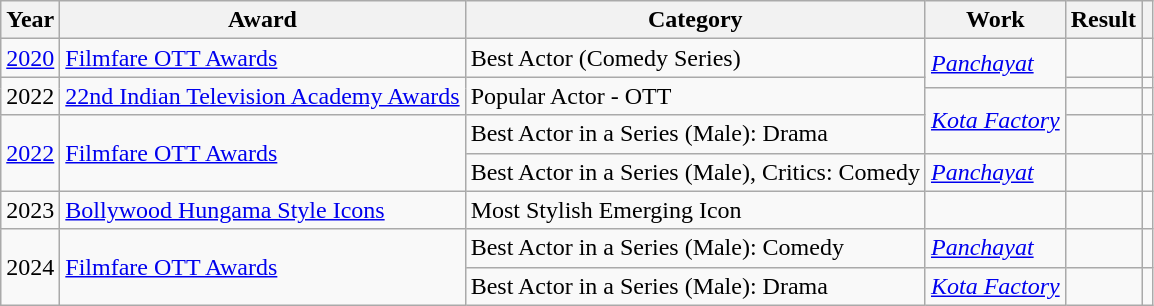<table class="wikitable">
<tr>
<th>Year</th>
<th>Award</th>
<th>Category</th>
<th>Work</th>
<th>Result</th>
<th></th>
</tr>
<tr>
<td><a href='#'>2020</a></td>
<td><a href='#'>Filmfare OTT Awards</a></td>
<td>Best Actor (Comedy Series)</td>
<td rowspan="2"><em><a href='#'>Panchayat</a></em></td>
<td></td>
<td rowspan="1"></td>
</tr>
<tr>
<td rowspan="2">2022</td>
<td rowspan="2"><a href='#'>22nd Indian Television Academy Awards</a></td>
<td rowspan="2">Popular Actor - OTT</td>
<td></td>
<td></td>
</tr>
<tr>
<td rowspan="2"><em><a href='#'>Kota Factory</a></em></td>
<td></td>
<td></td>
</tr>
<tr>
<td rowspan="2"><a href='#'>2022</a></td>
<td rowspan="2"><a href='#'>Filmfare OTT Awards</a></td>
<td>Best Actor in a Series (Male): Drama</td>
<td></td>
<td></td>
</tr>
<tr>
<td>Best Actor in a Series (Male), Critics: Comedy</td>
<td><em><a href='#'>Panchayat</a></em></td>
<td></td>
<td></td>
</tr>
<tr>
<td>2023</td>
<td><a href='#'>Bollywood Hungama Style Icons</a></td>
<td>Most Stylish Emerging Icon</td>
<td></td>
<td></td>
<td></td>
</tr>
<tr>
<td rowspan="2">2024</td>
<td rowspan="2"><a href='#'>Filmfare OTT Awards</a></td>
<td>Best Actor in a Series (Male): Comedy</td>
<td><em><a href='#'>Panchayat</a></em></td>
<td></td>
<td></td>
</tr>
<tr>
<td>Best Actor in a Series (Male): Drama</td>
<td><em><a href='#'>Kota Factory</a></em></td>
<td></td>
<td></td>
</tr>
</table>
